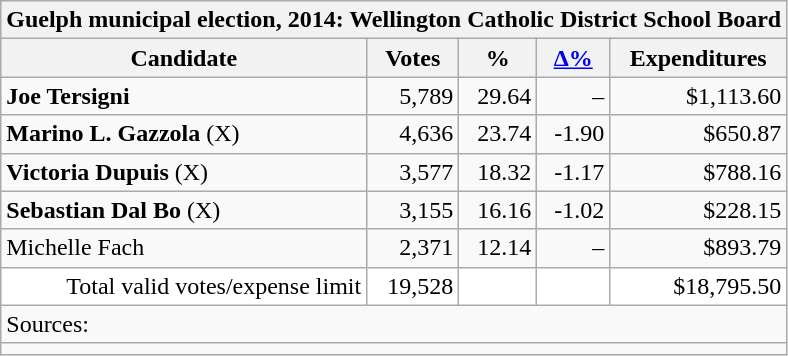<table class="wikitable collapsible">
<tr>
<th colspan="5">Guelph municipal election, 2014: Wellington Catholic District School Board</th>
</tr>
<tr>
<th>Candidate</th>
<th>Votes</th>
<th>%</th>
<th><a href='#'>Δ%</a></th>
<th>Expenditures</th>
</tr>
<tr>
<td><strong>Joe Tersigni</strong></td>
<td align="right">5,789</td>
<td align="right">29.64</td>
<td align="right">–</td>
<td align="right">$1,113.60</td>
</tr>
<tr>
<td><strong>Marino L. Gazzola</strong> (X)</td>
<td align="right">4,636</td>
<td align="right">23.74</td>
<td align="right">-1.90</td>
<td align="right">$650.87</td>
</tr>
<tr>
<td><strong>Victoria Dupuis</strong> (X)</td>
<td align="right">3,577</td>
<td align="right">18.32</td>
<td align="right">-1.17</td>
<td align="right">$788.16</td>
</tr>
<tr>
<td><strong>Sebastian Dal Bo</strong> (X)</td>
<td align="right">3,155</td>
<td align="right">16.16</td>
<td align="right">-1.02</td>
<td align="right">$228.15</td>
</tr>
<tr>
<td>Michelle Fach</td>
<td align="right">2,371</td>
<td align="right">12.14</td>
<td align="right">–</td>
<td align="right">$893.79</td>
</tr>
<tr>
<td style="text-align:right;background: white;">Total valid votes/expense limit</td>
<td style="text-align:right;background: white;">19,528</td>
<td style="text-align:right;background: white;"></td>
<td style="text-align:right;background: white;"> </td>
<td style="text-align:right;background: white;">$18,795.50</td>
</tr>
<tr>
<td colspan="5">Sources: </td>
</tr>
<tr>
<td colspan="5"></td>
</tr>
</table>
